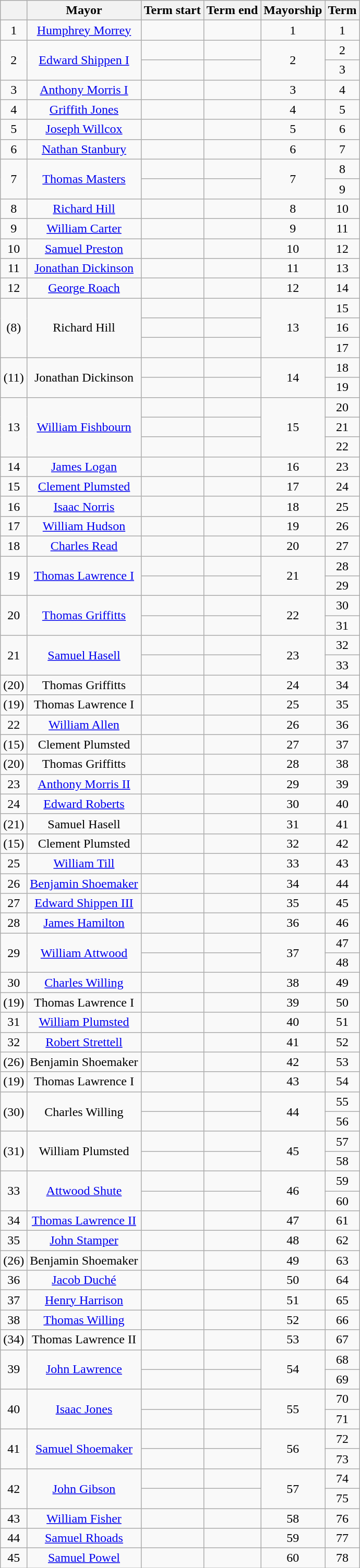<table class="wikitable" style="text-align: center;">
<tr>
<th scope="col"></th>
<th scope="col">Mayor</th>
<th scope="col">Term start</th>
<th scope="col">Term end</th>
<th scope="col">Mayorship</th>
<th scope="col">Term</th>
</tr>
<tr>
<td>1</td>
<td><a href='#'>Humphrey Morrey</a></td>
<td></td>
<td></td>
<td>1</td>
<td>1</td>
</tr>
<tr>
<td rowspan="2">2</td>
<td rowspan="2"><a href='#'>Edward Shippen I</a></td>
<td></td>
<td></td>
<td rowspan="2">2</td>
<td>2</td>
</tr>
<tr>
<td></td>
<td></td>
<td>3</td>
</tr>
<tr>
<td>3</td>
<td><a href='#'>Anthony Morris I</a></td>
<td></td>
<td></td>
<td>3</td>
<td>4</td>
</tr>
<tr>
<td>4</td>
<td><a href='#'>Griffith Jones</a></td>
<td></td>
<td></td>
<td>4</td>
<td>5</td>
</tr>
<tr>
<td>5</td>
<td><a href='#'>Joseph Willcox</a></td>
<td></td>
<td></td>
<td>5</td>
<td>6</td>
</tr>
<tr>
<td>6</td>
<td><a href='#'>Nathan Stanbury</a></td>
<td></td>
<td></td>
<td>6</td>
<td>7</td>
</tr>
<tr>
<td rowspan="2">7</td>
<td rowspan="2"><a href='#'>Thomas Masters</a></td>
<td></td>
<td></td>
<td rowspan="2">7</td>
<td>8</td>
</tr>
<tr>
<td></td>
<td></td>
<td>9</td>
</tr>
<tr>
<td>8</td>
<td><a href='#'>Richard Hill</a></td>
<td></td>
<td></td>
<td>8</td>
<td>10</td>
</tr>
<tr>
<td>9</td>
<td><a href='#'>William Carter</a></td>
<td></td>
<td></td>
<td>9</td>
<td>11</td>
</tr>
<tr>
<td>10</td>
<td><a href='#'>Samuel Preston</a></td>
<td></td>
<td></td>
<td>10</td>
<td>12</td>
</tr>
<tr>
<td>11</td>
<td><a href='#'>Jonathan Dickinson</a></td>
<td></td>
<td></td>
<td>11</td>
<td>13</td>
</tr>
<tr>
<td>12</td>
<td><a href='#'>George Roach</a></td>
<td></td>
<td></td>
<td>12</td>
<td>14</td>
</tr>
<tr>
<td rowspan="3">(8)</td>
<td rowspan="3">Richard Hill</td>
<td></td>
<td></td>
<td rowspan="3">13</td>
<td>15</td>
</tr>
<tr>
<td></td>
<td></td>
<td>16</td>
</tr>
<tr>
<td></td>
<td></td>
<td>17</td>
</tr>
<tr>
<td rowspan="2">(11)</td>
<td rowspan="2">Jonathan Dickinson</td>
<td></td>
<td></td>
<td rowspan="2">14</td>
<td>18</td>
</tr>
<tr>
<td></td>
<td></td>
<td>19</td>
</tr>
<tr>
<td rowspan="3">13</td>
<td rowspan="3"><a href='#'>William Fishbourn</a></td>
<td></td>
<td></td>
<td rowspan="3">15</td>
<td>20</td>
</tr>
<tr>
<td></td>
<td></td>
<td>21</td>
</tr>
<tr>
<td></td>
<td></td>
<td>22</td>
</tr>
<tr>
<td>14</td>
<td><a href='#'>James Logan</a></td>
<td></td>
<td></td>
<td>16</td>
<td>23</td>
</tr>
<tr>
<td>15</td>
<td><a href='#'>Clement Plumsted</a></td>
<td></td>
<td></td>
<td>17</td>
<td>24</td>
</tr>
<tr>
<td>16</td>
<td><a href='#'>Isaac Norris</a></td>
<td></td>
<td></td>
<td>18</td>
<td>25</td>
</tr>
<tr>
<td>17</td>
<td><a href='#'>William Hudson</a></td>
<td></td>
<td></td>
<td>19</td>
<td>26</td>
</tr>
<tr>
<td>18</td>
<td><a href='#'>Charles Read</a></td>
<td></td>
<td></td>
<td>20</td>
<td>27</td>
</tr>
<tr>
<td rowspan="2">19</td>
<td rowspan="2"><a href='#'>Thomas Lawrence I</a></td>
<td></td>
<td></td>
<td rowspan="2">21</td>
<td>28</td>
</tr>
<tr>
<td></td>
<td></td>
<td>29</td>
</tr>
<tr>
<td rowspan="2">20</td>
<td rowspan="2"><a href='#'>Thomas Griffitts</a></td>
<td></td>
<td></td>
<td rowspan="2">22</td>
<td>30</td>
</tr>
<tr>
<td></td>
<td></td>
<td>31</td>
</tr>
<tr>
<td rowspan="2">21</td>
<td rowspan="2"><a href='#'>Samuel Hasell</a></td>
<td></td>
<td></td>
<td rowspan="2">23</td>
<td>32</td>
</tr>
<tr>
<td></td>
<td></td>
<td>33</td>
</tr>
<tr>
<td>(20)</td>
<td>Thomas Griffitts</td>
<td></td>
<td></td>
<td>24</td>
<td>34</td>
</tr>
<tr>
<td>(19)</td>
<td>Thomas Lawrence I</td>
<td></td>
<td></td>
<td>25</td>
<td>35</td>
</tr>
<tr>
<td>22</td>
<td><a href='#'>William Allen</a></td>
<td></td>
<td></td>
<td>26</td>
<td>36</td>
</tr>
<tr>
<td>(15)</td>
<td>Clement Plumsted</td>
<td></td>
<td></td>
<td>27</td>
<td>37</td>
</tr>
<tr>
<td>(20)</td>
<td>Thomas Griffitts</td>
<td></td>
<td></td>
<td>28</td>
<td>38</td>
</tr>
<tr>
<td>23</td>
<td><a href='#'>Anthony Morris II</a></td>
<td></td>
<td></td>
<td>29</td>
<td>39</td>
</tr>
<tr>
<td>24</td>
<td><a href='#'>Edward Roberts</a></td>
<td></td>
<td></td>
<td>30</td>
<td>40</td>
</tr>
<tr>
<td>(21)</td>
<td>Samuel Hasell</td>
<td></td>
<td></td>
<td>31</td>
<td>41</td>
</tr>
<tr>
<td>(15)</td>
<td>Clement Plumsted</td>
<td></td>
<td></td>
<td>32</td>
<td>42</td>
</tr>
<tr>
<td>25</td>
<td><a href='#'>William Till</a></td>
<td></td>
<td></td>
<td>33</td>
<td>43</td>
</tr>
<tr>
<td>26</td>
<td><a href='#'>Benjamin Shoemaker</a></td>
<td></td>
<td></td>
<td>34</td>
<td>44</td>
</tr>
<tr>
<td>27</td>
<td><a href='#'>Edward Shippen III</a></td>
<td></td>
<td></td>
<td>35</td>
<td>45</td>
</tr>
<tr>
<td>28</td>
<td><a href='#'>James Hamilton</a></td>
<td></td>
<td></td>
<td>36</td>
<td>46</td>
</tr>
<tr>
<td rowspan="2">29</td>
<td rowspan="2"><a href='#'>William Attwood</a></td>
<td></td>
<td></td>
<td rowspan="2">37</td>
<td>47</td>
</tr>
<tr>
<td></td>
<td></td>
<td>48</td>
</tr>
<tr>
<td>30</td>
<td><a href='#'>Charles Willing</a></td>
<td></td>
<td></td>
<td>38</td>
<td>49</td>
</tr>
<tr>
<td>(19)</td>
<td>Thomas Lawrence I</td>
<td></td>
<td></td>
<td>39</td>
<td>50</td>
</tr>
<tr>
<td>31</td>
<td><a href='#'>William Plumsted</a></td>
<td></td>
<td></td>
<td>40</td>
<td>51</td>
</tr>
<tr>
<td>32</td>
<td><a href='#'>Robert Strettell</a></td>
<td></td>
<td></td>
<td>41</td>
<td>52</td>
</tr>
<tr>
<td>(26)</td>
<td>Benjamin Shoemaker</td>
<td></td>
<td></td>
<td>42</td>
<td>53</td>
</tr>
<tr>
<td>(19)</td>
<td>Thomas Lawrence I</td>
<td></td>
<td></td>
<td>43</td>
<td>54</td>
</tr>
<tr>
<td rowspan="2">(30)</td>
<td rowspan="2">Charles Willing</td>
<td></td>
<td></td>
<td rowspan="2">44</td>
<td>55</td>
</tr>
<tr>
<td></td>
<td></td>
<td>56</td>
</tr>
<tr>
<td rowspan="2">(31)</td>
<td rowspan="2">William Plumsted</td>
<td></td>
<td></td>
<td rowspan="2">45</td>
<td>57</td>
</tr>
<tr>
<td></td>
<td></td>
<td>58</td>
</tr>
<tr>
<td rowspan="2">33</td>
<td rowspan="2"><a href='#'>Attwood Shute</a></td>
<td></td>
<td></td>
<td rowspan="2">46</td>
<td>59</td>
</tr>
<tr>
<td></td>
<td></td>
<td>60</td>
</tr>
<tr>
<td>34</td>
<td><a href='#'>Thomas Lawrence II</a></td>
<td></td>
<td></td>
<td>47</td>
<td>61</td>
</tr>
<tr>
<td>35</td>
<td><a href='#'>John Stamper</a></td>
<td></td>
<td></td>
<td>48</td>
<td>62</td>
</tr>
<tr>
<td>(26)</td>
<td>Benjamin Shoemaker</td>
<td></td>
<td></td>
<td>49</td>
<td>63</td>
</tr>
<tr>
<td>36</td>
<td><a href='#'>Jacob Duché</a></td>
<td></td>
<td></td>
<td>50</td>
<td>64</td>
</tr>
<tr>
<td>37</td>
<td><a href='#'>Henry Harrison</a></td>
<td></td>
<td></td>
<td>51</td>
<td>65</td>
</tr>
<tr>
<td>38</td>
<td><a href='#'>Thomas Willing</a></td>
<td></td>
<td></td>
<td>52</td>
<td>66</td>
</tr>
<tr>
<td>(34)</td>
<td>Thomas Lawrence II</td>
<td></td>
<td></td>
<td>53</td>
<td>67</td>
</tr>
<tr>
<td rowspan="2">39</td>
<td rowspan="2"><a href='#'>John Lawrence</a></td>
<td></td>
<td></td>
<td rowspan="2">54</td>
<td>68</td>
</tr>
<tr>
<td></td>
<td></td>
<td>69</td>
</tr>
<tr>
<td rowspan="2">40</td>
<td rowspan="2"><a href='#'>Isaac Jones</a></td>
<td></td>
<td></td>
<td rowspan="2">55</td>
<td>70</td>
</tr>
<tr>
<td></td>
<td></td>
<td>71</td>
</tr>
<tr>
<td rowspan="2">41</td>
<td rowspan="2"><a href='#'>Samuel Shoemaker</a></td>
<td></td>
<td></td>
<td rowspan="2">56</td>
<td>72</td>
</tr>
<tr>
<td></td>
<td></td>
<td>73</td>
</tr>
<tr>
<td rowspan="2">42</td>
<td rowspan="2"><a href='#'>John Gibson</a></td>
<td></td>
<td></td>
<td rowspan="2">57</td>
<td>74</td>
</tr>
<tr>
<td></td>
<td></td>
<td>75</td>
</tr>
<tr>
<td>43</td>
<td><a href='#'>William Fisher</a></td>
<td></td>
<td></td>
<td>58</td>
<td>76</td>
</tr>
<tr>
<td>44</td>
<td><a href='#'>Samuel Rhoads</a></td>
<td></td>
<td></td>
<td>59</td>
<td>77</td>
</tr>
<tr>
<td>45</td>
<td><a href='#'>Samuel Powel</a></td>
<td></td>
<td></td>
<td>60</td>
<td>78</td>
</tr>
</table>
